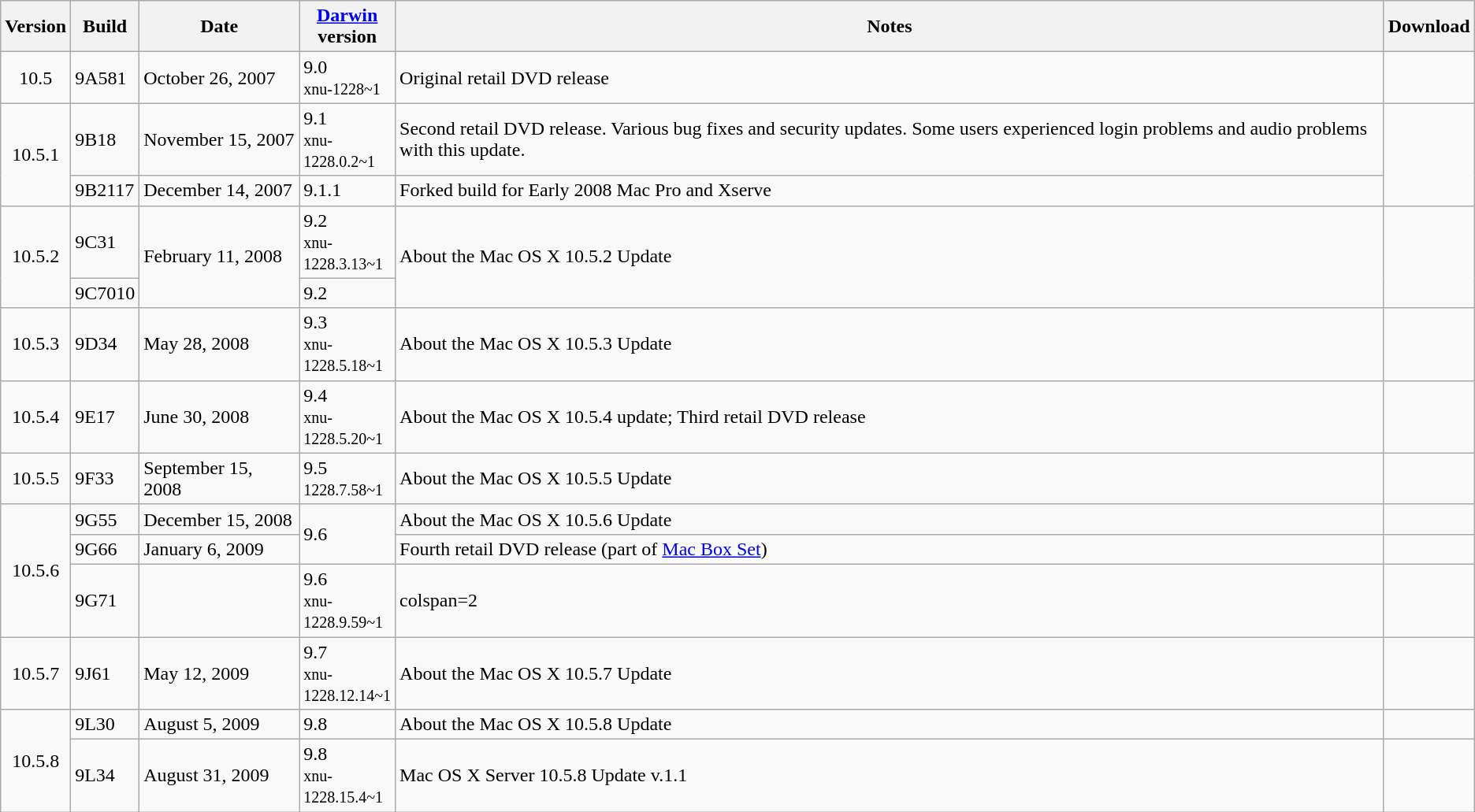<table class=wikitable>
<tr>
<th>Version</th>
<th>Build</th>
<th style=width:128px>Date</th>
<th style=width:68px><a href='#'>Darwin</a> version</th>
<th>Notes</th>
<th>Download</th>
</tr>
<tr>
<td style=text-align:center>10.5</td>
<td>9A581</td>
<td>October 26, 2007</td>
<td>9.0<br><small>xnu-1228~1</small></td>
<td>Original retail DVD release</td>
<td></td>
</tr>
<tr>
<td style=text-align:center rowspan=2>10.5.1</td>
<td>9B18</td>
<td>November 15, 2007</td>
<td>9.1<br><small>xnu-1228.0.2~1</small></td>
<td>Second retail DVD release. Various bug fixes and security updates. Some users experienced login problems and audio problems with this update.</td>
<td rowspan=2></td>
</tr>
<tr>
<td>9B2117</td>
<td>December 14, 2007</td>
<td>9.1.1</td>
<td>Forked build for Early 2008 Mac Pro and Xserve</td>
</tr>
<tr>
<td style=text-align:center rowspan=2>10.5.2</td>
<td>9C31</td>
<td rowspan=2>February 11, 2008</td>
<td>9.2<br><small>xnu-1228.3.13~1</small></td>
<td rowspan=2>About the Mac OS X 10.5.2 Update</td>
<td rowspan=2></td>
</tr>
<tr>
<td>9C7010</td>
<td>9.2</td>
</tr>
<tr>
<td style=text-align:center>10.5.3</td>
<td>9D34</td>
<td>May 28, 2008</td>
<td>9.3<br><small>xnu-1228.5.18~1</small></td>
<td>About the Mac OS X 10.5.3 Update</td>
<td><br></td>
</tr>
<tr>
<td style=text-align:center>10.5.4</td>
<td>9E17</td>
<td>June 30, 2008</td>
<td>9.4<br><small>xnu-1228.5.20~1</small></td>
<td>About the Mac OS X 10.5.4 update; Third retail DVD release</td>
<td><br></td>
</tr>
<tr>
<td style=text-align:center>10.5.5</td>
<td>9F33</td>
<td>September 15, 2008</td>
<td>9.5<br><small>1228.7.58~1</small></td>
<td>About the Mac OS X 10.5.5 Update</td>
<td><br></td>
</tr>
<tr>
<td style=text-align:center rowspan=3>10.5.6</td>
<td>9G55</td>
<td>December 15, 2008</td>
<td rowspan=2>9.6</td>
<td>About the Mac OS X 10.5.6 Update</td>
<td><br></td>
</tr>
<tr>
<td>9G66</td>
<td>January 6, 2009</td>
<td>Fourth retail DVD release (part of <a href='#'>Mac Box Set</a>)</td>
<td></td>
</tr>
<tr>
<td>9G71 </td>
<td></td>
<td>9.6<br><small>xnu-1228.9.59~1</small></td>
<td>colspan=2</td>
</tr>
<tr>
<td style=text-align:center>10.5.7</td>
<td>9J61</td>
<td>May 12, 2009</td>
<td>9.7<br><small>xnu-1228.12.14~1</small></td>
<td>About the Mac OS X 10.5.7 Update</td>
<td><br></td>
</tr>
<tr>
<td style=text-align:center rowspan=2>10.5.8</td>
<td>9L30</td>
<td>August 5, 2009</td>
<td>9.8</td>
<td>About the Mac OS X 10.5.8 Update</td>
<td><br></td>
</tr>
<tr>
<td>9L34</td>
<td>August 31, 2009</td>
<td>9.8<br><small>xnu-1228.15.4~1</small></td>
<td>Mac OS X Server 10.5.8 Update v.1.1</td>
<td></td>
</tr>
</table>
